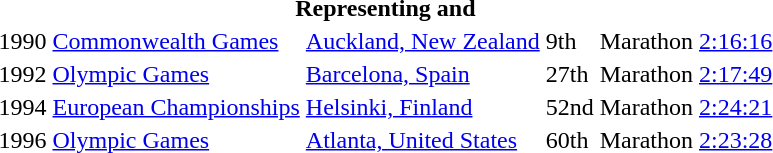<table>
<tr>
<th colspan="6">Representing  and </th>
</tr>
<tr>
<td>1990</td>
<td><a href='#'>Commonwealth Games</a></td>
<td><a href='#'>Auckland, New Zealand</a></td>
<td>9th</td>
<td>Marathon</td>
<td><a href='#'>2:16:16</a></td>
</tr>
<tr>
<td>1992</td>
<td><a href='#'>Olympic Games</a></td>
<td><a href='#'>Barcelona, Spain</a></td>
<td>27th</td>
<td>Marathon</td>
<td><a href='#'>2:17:49</a></td>
</tr>
<tr>
<td>1994</td>
<td><a href='#'>European Championships</a></td>
<td><a href='#'>Helsinki, Finland</a></td>
<td>52nd</td>
<td>Marathon</td>
<td><a href='#'>2:24:21</a></td>
</tr>
<tr>
<td>1996</td>
<td><a href='#'>Olympic Games</a></td>
<td><a href='#'>Atlanta, United States</a></td>
<td>60th</td>
<td>Marathon</td>
<td><a href='#'>2:23:28</a></td>
</tr>
</table>
